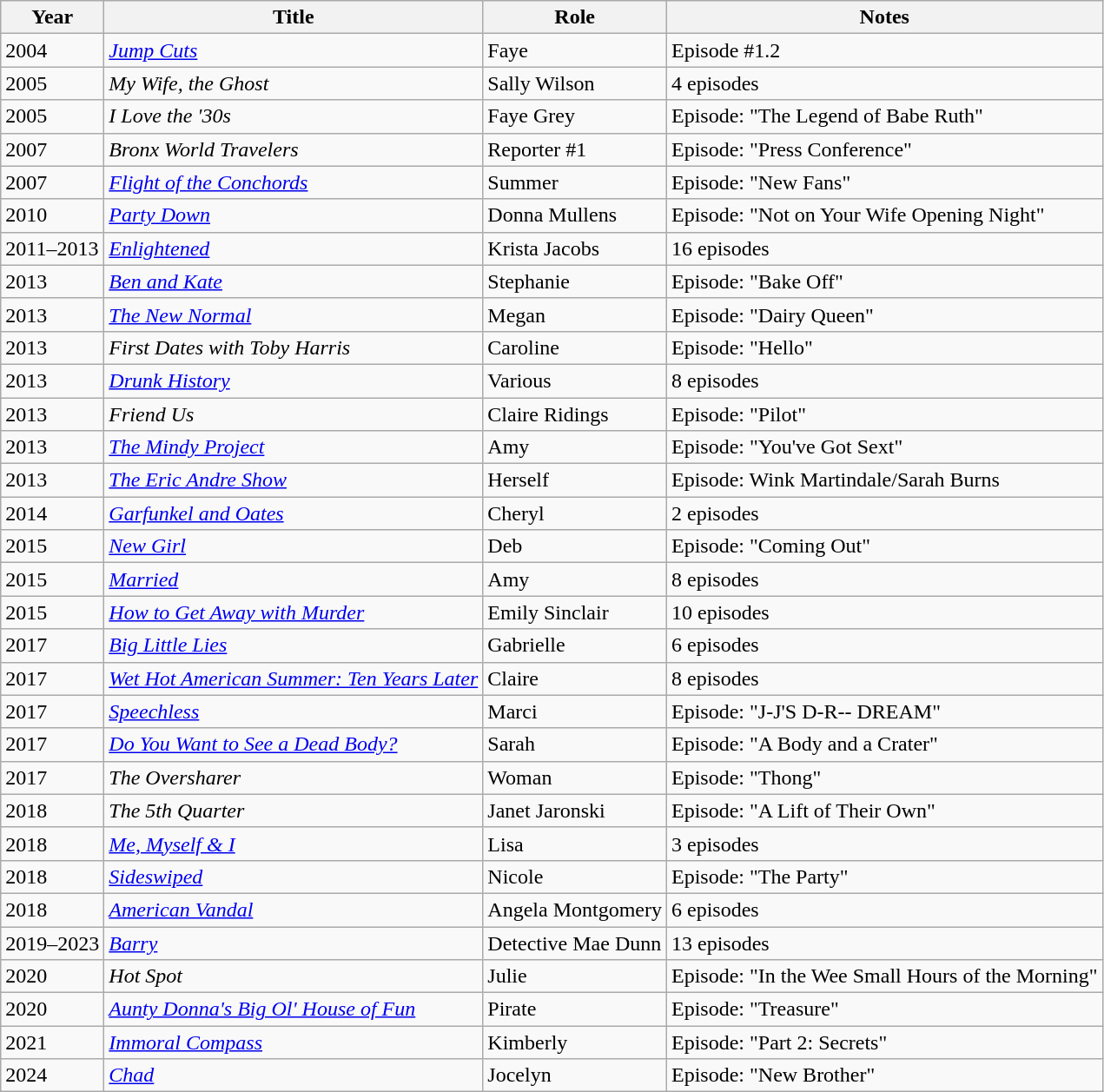<table class="wikitable sortable">
<tr>
<th>Year</th>
<th>Title</th>
<th>Role</th>
<th>Notes</th>
</tr>
<tr>
<td>2004</td>
<td><a href='#'><em>Jump Cuts</em></a></td>
<td>Faye</td>
<td>Episode #1.2</td>
</tr>
<tr>
<td>2005</td>
<td><em>My Wife, the Ghost</em></td>
<td>Sally Wilson</td>
<td>4 episodes</td>
</tr>
<tr>
<td>2005</td>
<td><em>I Love the '30s</em></td>
<td>Faye Grey</td>
<td>Episode: "The Legend of Babe Ruth"</td>
</tr>
<tr>
<td>2007</td>
<td><em>Bronx World Travelers</em></td>
<td>Reporter #1</td>
<td>Episode: "Press Conference"</td>
</tr>
<tr>
<td>2007</td>
<td><a href='#'><em>Flight of the Conchords</em></a></td>
<td>Summer</td>
<td>Episode: "New Fans"</td>
</tr>
<tr>
<td>2010</td>
<td><em><a href='#'>Party Down</a></em></td>
<td>Donna Mullens</td>
<td>Episode: "Not on Your Wife Opening Night"</td>
</tr>
<tr>
<td>2011–2013</td>
<td><a href='#'><em>Enlightened</em></a></td>
<td>Krista Jacobs</td>
<td>16 episodes</td>
</tr>
<tr>
<td>2013</td>
<td><em><a href='#'>Ben and Kate</a></em></td>
<td>Stephanie</td>
<td>Episode: "Bake Off"</td>
</tr>
<tr>
<td>2013</td>
<td><a href='#'><em>The New Normal</em></a></td>
<td>Megan</td>
<td>Episode: "Dairy Queen"</td>
</tr>
<tr>
<td>2013</td>
<td><em>First Dates with Toby Harris</em></td>
<td>Caroline</td>
<td>Episode: "Hello"</td>
</tr>
<tr>
<td>2013</td>
<td><em><a href='#'>Drunk History</a></em></td>
<td>Various</td>
<td>8 episodes</td>
</tr>
<tr>
<td>2013</td>
<td><em>Friend Us</em></td>
<td>Claire Ridings</td>
<td>Episode: "Pilot"</td>
</tr>
<tr>
<td>2013</td>
<td><em><a href='#'>The Mindy Project</a></em></td>
<td>Amy</td>
<td>Episode: "You've Got Sext"</td>
</tr>
<tr>
<td>2013</td>
<td><em><a href='#'>The Eric Andre Show</a></em></td>
<td>Herself</td>
<td>Episode: Wink Martindale/Sarah Burns</td>
</tr>
<tr>
<td>2014</td>
<td><a href='#'><em>Garfunkel and Oates</em></a></td>
<td>Cheryl</td>
<td>2 episodes</td>
</tr>
<tr>
<td>2015</td>
<td><em><a href='#'>New Girl</a></em></td>
<td>Deb</td>
<td>Episode: "Coming Out"</td>
</tr>
<tr>
<td>2015</td>
<td><a href='#'><em>Married</em></a></td>
<td>Amy</td>
<td>8 episodes</td>
</tr>
<tr>
<td>2015</td>
<td><em><a href='#'>How to Get Away with Murder</a></em></td>
<td>Emily Sinclair</td>
<td>10 episodes</td>
</tr>
<tr>
<td>2017</td>
<td><a href='#'><em>Big Little Lies</em></a></td>
<td>Gabrielle</td>
<td>6 episodes</td>
</tr>
<tr>
<td>2017</td>
<td><em><a href='#'>Wet Hot American Summer: Ten Years Later</a></em></td>
<td>Claire</td>
<td>8 episodes</td>
</tr>
<tr>
<td>2017</td>
<td><a href='#'><em>Speechless</em></a></td>
<td>Marci</td>
<td>Episode: "J-J'S D-R-- DREAM"</td>
</tr>
<tr>
<td>2017</td>
<td><em><a href='#'>Do You Want to See a Dead Body?</a></em></td>
<td>Sarah</td>
<td>Episode: "A Body and a Crater"</td>
</tr>
<tr>
<td>2017</td>
<td><em>The Oversharer</em></td>
<td>Woman</td>
<td>Episode: "Thong"</td>
</tr>
<tr>
<td>2018</td>
<td><em>The 5th Quarter</em></td>
<td>Janet Jaronski</td>
<td>Episode: "A Lift of Their Own"</td>
</tr>
<tr>
<td>2018</td>
<td><a href='#'><em>Me, Myself & I</em></a></td>
<td>Lisa</td>
<td>3 episodes</td>
</tr>
<tr>
<td>2018</td>
<td><a href='#'><em>Sideswiped</em></a></td>
<td>Nicole</td>
<td>Episode: "The Party"</td>
</tr>
<tr>
<td>2018</td>
<td><em><a href='#'>American Vandal</a></em></td>
<td>Angela Montgomery</td>
<td>6 episodes</td>
</tr>
<tr>
<td>2019–2023</td>
<td><a href='#'><em>Barry</em></a></td>
<td>Detective Mae Dunn</td>
<td>13 episodes</td>
</tr>
<tr>
<td>2020</td>
<td><em>Hot Spot</em></td>
<td>Julie</td>
<td>Episode: "In the Wee Small Hours of the Morning"</td>
</tr>
<tr>
<td>2020</td>
<td><em><a href='#'>Aunty Donna's Big Ol' House of Fun</a></em></td>
<td>Pirate</td>
<td>Episode: "Treasure"</td>
</tr>
<tr>
<td>2021</td>
<td><em><a href='#'>Immoral Compass</a></em></td>
<td>Kimberly</td>
<td>Episode: "Part 2: Secrets"</td>
</tr>
<tr>
<td>2024</td>
<td><em><a href='#'>Chad</a></em></td>
<td>Jocelyn</td>
<td>Episode: "New Brother"</td>
</tr>
</table>
